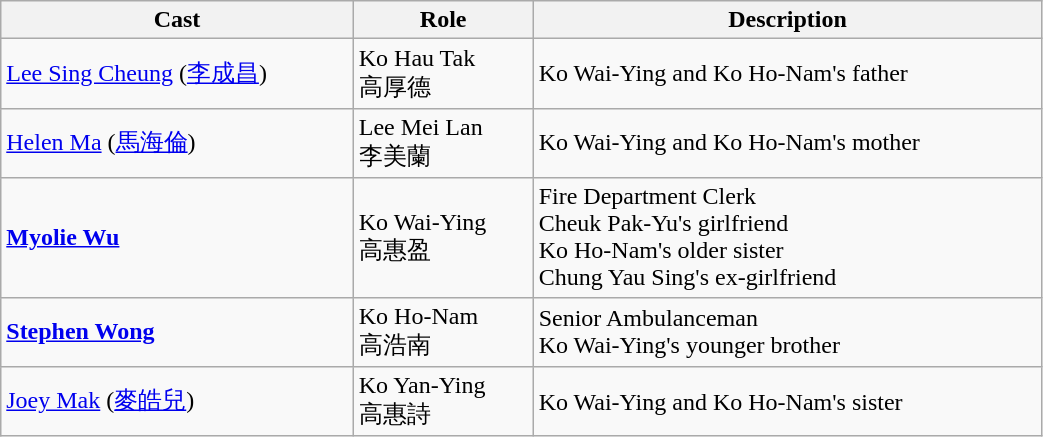<table class="wikitable" width="55%">
<tr>
<th>Cast</th>
<th>Role</th>
<th>Description</th>
</tr>
<tr>
<td><a href='#'>Lee Sing Cheung</a> (<a href='#'>李成昌</a>)</td>
<td>Ko Hau Tak <br> 高厚德</td>
<td>Ko Wai-Ying and Ko Ho-Nam's father</td>
</tr>
<tr>
<td><a href='#'>Helen Ma</a> (<a href='#'>馬海倫</a>)</td>
<td>Lee Mei Lan <br> 李美蘭</td>
<td>Ko Wai-Ying and Ko Ho-Nam's mother</td>
</tr>
<tr>
<td><strong><a href='#'>Myolie Wu</a></strong></td>
<td>Ko Wai-Ying <br> 高惠盈</td>
<td>Fire Department Clerk <br> Cheuk Pak-Yu's girlfriend <br> Ko Ho-Nam's older sister <br> Chung Yau Sing's ex-girlfriend</td>
</tr>
<tr>
<td><strong><a href='#'>Stephen Wong</a></strong></td>
<td>Ko Ho-Nam <br> 高浩南</td>
<td>Senior Ambulanceman<br> Ko Wai-Ying's younger brother</td>
</tr>
<tr>
<td><a href='#'>Joey Mak</a> (<a href='#'>麥皓兒</a>)</td>
<td>Ko Yan-Ying <br> 高惠詩</td>
<td>Ko Wai-Ying and Ko Ho-Nam's sister</td>
</tr>
</table>
